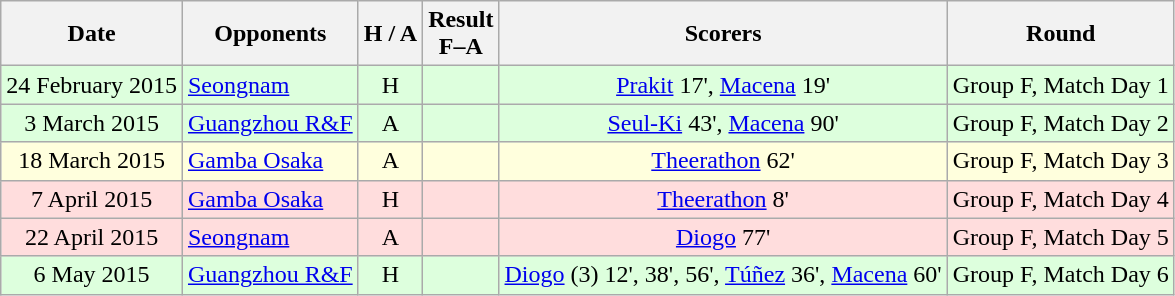<table class="wikitable" style="text-align:center">
<tr>
<th>Date</th>
<th>Opponents</th>
<th>H / A</th>
<th>Result<br>F–A</th>
<th>Scorers</th>
<th>Round</th>
</tr>
<tr bgcolor="#ddffdd">
<td>24 February 2015</td>
<td align="left"> <a href='#'>Seongnam</a></td>
<td>H</td>
<td><br></td>
<td><a href='#'>Prakit</a> 17', <a href='#'>Macena</a> 19'</td>
<td>Group F, Match Day 1</td>
</tr>
<tr bgcolor="#ddffdd">
<td>3 March 2015</td>
<td align="left"> <a href='#'>Guangzhou R&F</a></td>
<td>A</td>
<td><br></td>
<td><a href='#'>Seul-Ki</a> 43', <a href='#'>Macena</a> 90'</td>
<td>Group F, Match Day 2</td>
</tr>
<tr bgcolor="#ffffdd">
<td>18 March 2015</td>
<td align="left"> <a href='#'>Gamba Osaka</a></td>
<td>A</td>
<td><br></td>
<td><a href='#'>Theerathon</a> 62'</td>
<td>Group F, Match Day 3</td>
</tr>
<tr bgcolor="#ffdddd">
<td>7 April 2015</td>
<td align="left"> <a href='#'>Gamba Osaka</a></td>
<td>H</td>
<td><br></td>
<td><a href='#'>Theerathon</a> 8'</td>
<td>Group F, Match Day 4</td>
</tr>
<tr bgcolor="#ffdddd">
<td>22 April 2015</td>
<td align="left"> <a href='#'>Seongnam</a></td>
<td>A</td>
<td><br></td>
<td><a href='#'>Diogo</a> 77'</td>
<td>Group F, Match Day 5</td>
</tr>
<tr bgcolor="#ddffdd">
<td>6 May 2015</td>
<td align="left"> <a href='#'>Guangzhou R&F</a></td>
<td>H</td>
<td><br></td>
<td><a href='#'>Diogo</a> (3) 12', 38', 56', <a href='#'>Túñez</a> 36', <a href='#'>Macena</a> 60'</td>
<td>Group F, Match Day 6</td>
</tr>
</table>
